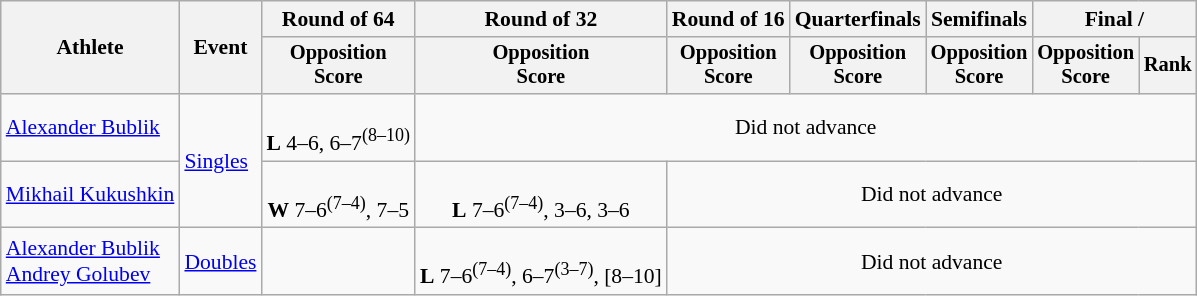<table class=wikitable style="text-align:center; font-size:90%">
<tr>
<th rowspan="2">Athlete</th>
<th rowspan="2">Event</th>
<th>Round of 64</th>
<th>Round of 32</th>
<th>Round of 16</th>
<th>Quarterfinals</th>
<th>Semifinals</th>
<th colspan=2>Final / </th>
</tr>
<tr style="font-size:95%">
<th>Opposition<br>Score</th>
<th>Opposition<br>Score</th>
<th>Opposition<br>Score</th>
<th>Opposition<br>Score</th>
<th>Opposition<br>Score</th>
<th>Opposition<br>Score</th>
<th>Rank</th>
</tr>
<tr>
<td align=left><a href='#'>Alexander Bublik</a></td>
<td rowspan="2" align="left"><a href='#'>Singles</a></td>
<td><br><strong>L</strong> 4–6, 6–7<sup>(8–10)</sup></td>
<td colspan=6>Did not advance</td>
</tr>
<tr>
<td align=left><a href='#'>Mikhail Kukushkin</a></td>
<td><br><strong>W</strong> 7–6<sup>(7–4)</sup>, 7–5</td>
<td><br><strong>L</strong> 7–6<sup>(7–4)</sup>, 3–6, 3–6</td>
<td colspan=5>Did not advance</td>
</tr>
<tr>
<td align="left"><a href='#'>Alexander Bublik</a><br><a href='#'>Andrey Golubev</a></td>
<td align="left"><a href='#'>Doubles</a></td>
<td></td>
<td><br><strong>L</strong> 7–6<sup>(7–4)</sup>, 6–7<sup>(3–7)</sup>, [8–10]</td>
<td colspan=5>Did not advance</td>
</tr>
</table>
